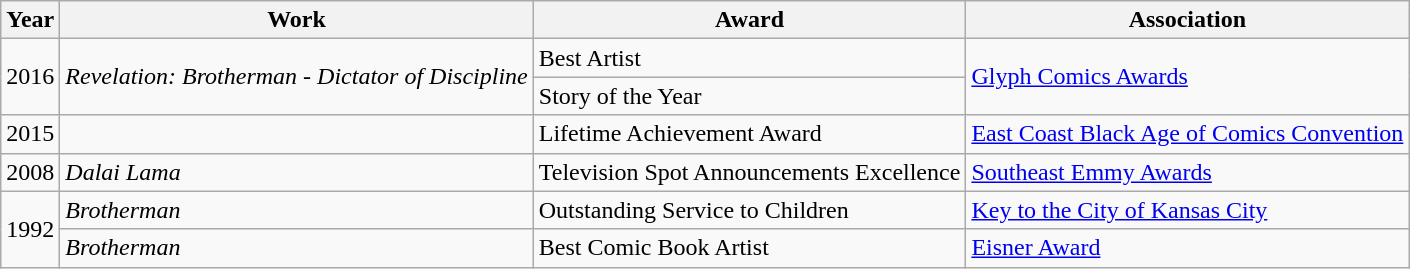<table class="wikitable">
<tr>
<th>Year</th>
<th>Work</th>
<th>Award</th>
<th>Association</th>
</tr>
<tr>
<td rowspan="2">2016</td>
<td rowspan="2"><em>Revelation:</em> <em>Brotherman - Dictator of Discipline</em></td>
<td>Best Artist</td>
<td rowspan="2"><a href='#'>Glyph Comics Awards</a></td>
</tr>
<tr>
<td>Story of the Year</td>
</tr>
<tr>
<td>2015</td>
<td></td>
<td>Lifetime Achievement Award</td>
<td><a href='#'>East Coast Black Age of Comics Convention</a></td>
</tr>
<tr>
<td>2008</td>
<td><em>Dalai Lama</em></td>
<td>Television Spot Announcements Excellence</td>
<td><a href='#'>Southeast Emmy Awards</a></td>
</tr>
<tr>
<td rowspan="2">1992</td>
<td><em>Brotherman</em></td>
<td>Outstanding Service to Children</td>
<td><a href='#'>Key to the City of Kansas City</a></td>
</tr>
<tr>
<td><em>Brotherman</em></td>
<td>Best Comic Book Artist</td>
<td><a href='#'>Eisner Award</a></td>
</tr>
</table>
